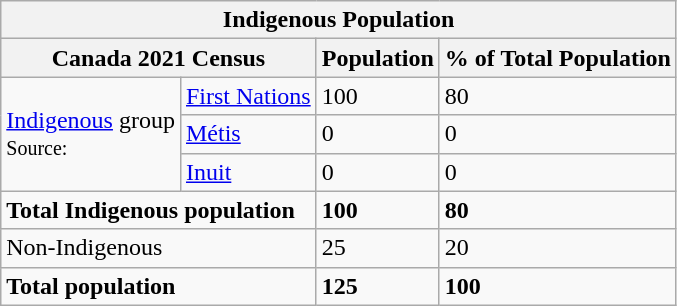<table class="wikitable">
<tr>
<th colspan=4>Indigenous Population</th>
</tr>
<tr>
<th colspan=2>Canada 2021 Census</th>
<th>Population</th>
<th>% of Total Population</th>
</tr>
<tr>
<td rowspan=3><a href='#'>Indigenous</a> group<br><small>Source:</small></td>
<td><a href='#'>First Nations</a></td>
<td>100</td>
<td>80</td>
</tr>
<tr>
<td><a href='#'>Métis</a></td>
<td>0</td>
<td>0</td>
</tr>
<tr>
<td><a href='#'>Inuit</a></td>
<td>0</td>
<td>0</td>
</tr>
<tr style="font-weight:bold">
<td colspan=2>Total Indigenous population</td>
<td>100</td>
<td>80</td>
</tr>
<tr>
<td colspan=2>Non-Indigenous</td>
<td>25</td>
<td>20</td>
</tr>
<tr style="font-weight:bold">
<td colspan=2>Total population</td>
<td>125</td>
<td>100</td>
</tr>
</table>
